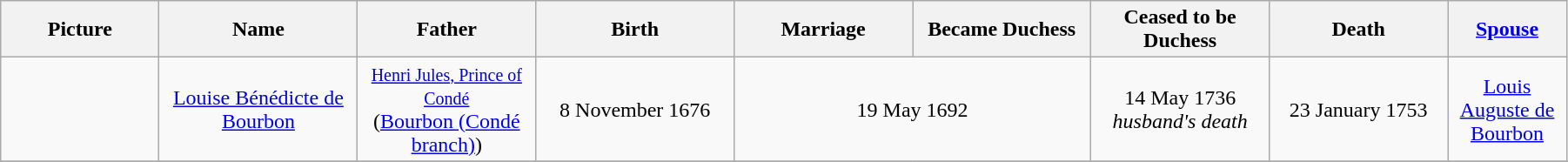<table width=95% class="wikitable">
<tr>
<th width = "8%">Picture</th>
<th width = "10%">Name</th>
<th width = "9%">Father</th>
<th width = "10%">Birth</th>
<th width = "9%">Marriage</th>
<th width = "9%">Became Duchess</th>
<th width = "9%">Ceased to be Duchess</th>
<th width = "9%">Death</th>
<th width = "6%"><a href='#'>Spouse</a></th>
</tr>
<tr>
<td align="center"></td>
<td align="center"><a href='#'>Louise Bénédicte de Bourbon</a></td>
<td align="center"><small><a href='#'>Henri Jules, Prince of Condé</a></small><br>(<a href='#'>Bourbon (Condé branch)</a>)</td>
<td align="center">8 November 1676</td>
<td align="center" colspan="2">19 May 1692</td>
<td align="center">14 May 1736<br><em>husband's death</em></td>
<td align="center">23 January 1753</td>
<td align="center"><a href='#'>Louis Auguste de Bourbon</a></td>
</tr>
<tr>
</tr>
</table>
